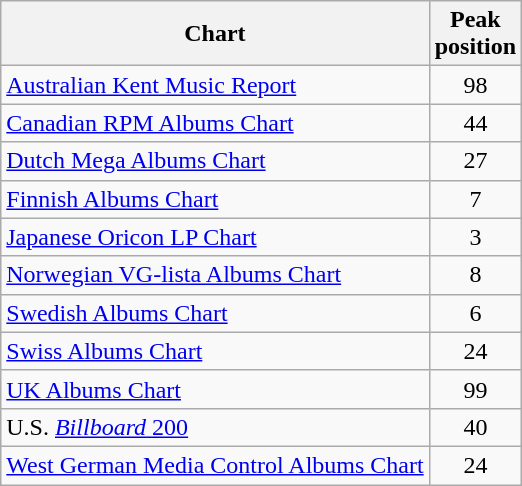<table class="wikitable sortable" style="text-align:center;">
<tr>
<th>Chart</th>
<th>Peak<br>position</th>
</tr>
<tr>
<td align="left"><a href='#'>Australian Kent Music Report</a></td>
<td>98</td>
</tr>
<tr>
<td align="left"><a href='#'>Canadian RPM Albums Chart</a></td>
<td>44</td>
</tr>
<tr>
<td align="left"><a href='#'>Dutch Mega Albums Chart</a></td>
<td>27</td>
</tr>
<tr>
<td align="left"><a href='#'>Finnish Albums Chart</a></td>
<td>7</td>
</tr>
<tr>
<td align="left"><a href='#'>Japanese Oricon LP Chart</a></td>
<td>3</td>
</tr>
<tr>
<td align="left"><a href='#'>Norwegian VG-lista Albums Chart</a></td>
<td>8</td>
</tr>
<tr>
<td align="left"><a href='#'>Swedish Albums Chart</a></td>
<td>6</td>
</tr>
<tr>
<td align="left"><a href='#'>Swiss Albums Chart</a></td>
<td>24</td>
</tr>
<tr>
<td align="left"><a href='#'>UK Albums Chart</a></td>
<td>99</td>
</tr>
<tr>
<td align="left">U.S. <a href='#'><em>Billboard</em> 200</a></td>
<td>40</td>
</tr>
<tr>
<td align="left"><a href='#'>West German Media Control Albums Chart</a></td>
<td>24</td>
</tr>
</table>
